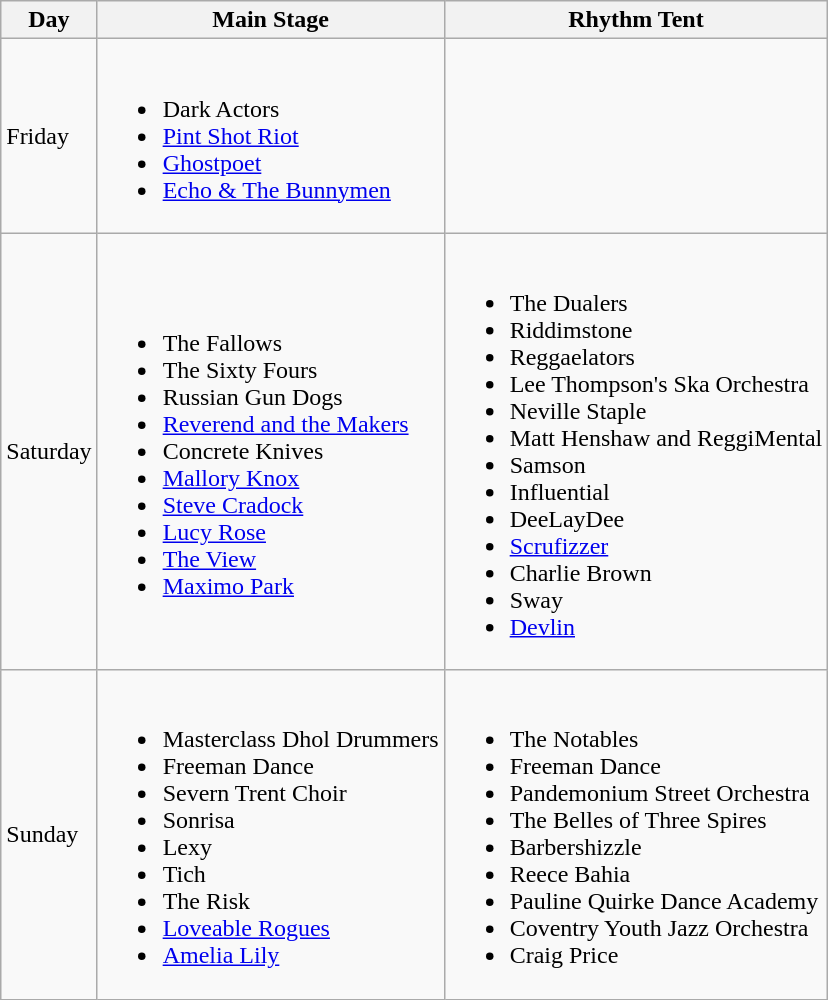<table class="wikitable">
<tr>
<th>Day</th>
<th>Main Stage</th>
<th>Rhythm Tent</th>
</tr>
<tr>
<td>Friday</td>
<td><br><ul><li>Dark Actors</li><li><a href='#'>Pint Shot Riot</a></li><li><a href='#'>Ghostpoet</a></li><li><a href='#'>Echo & The Bunnymen</a></li></ul></td>
<td></td>
</tr>
<tr>
<td>Saturday</td>
<td><br><ul><li>The Fallows</li><li>The Sixty Fours</li><li>Russian Gun Dogs</li><li><a href='#'>Reverend and the Makers</a></li><li>Concrete Knives</li><li><a href='#'>Mallory Knox</a></li><li><a href='#'>Steve Cradock</a></li><li><a href='#'>Lucy Rose</a></li><li><a href='#'>The View</a></li><li><a href='#'>Maximo Park</a></li></ul></td>
<td><br><ul><li>The Dualers</li><li>Riddimstone</li><li>Reggaelators</li><li>Lee Thompson's Ska Orchestra</li><li>Neville Staple</li><li>Matt Henshaw and ReggiMental</li><li>Samson</li><li>Influential</li><li>DeeLayDee</li><li><a href='#'>Scrufizzer</a></li><li>Charlie Brown</li><li>Sway</li><li><a href='#'>Devlin</a></li></ul></td>
</tr>
<tr>
<td>Sunday</td>
<td><br><ul><li>Masterclass Dhol Drummers</li><li>Freeman Dance</li><li>Severn Trent Choir</li><li>Sonrisa</li><li>Lexy</li><li>Tich</li><li>The Risk</li><li><a href='#'>Loveable Rogues</a></li><li><a href='#'>Amelia Lily</a></li></ul></td>
<td><br><ul><li>The Notables</li><li>Freeman Dance</li><li>Pandemonium Street Orchestra</li><li>The Belles of Three Spires</li><li>Barbershizzle</li><li>Reece Bahia</li><li>Pauline Quirke Dance Academy</li><li>Coventry Youth Jazz Orchestra</li><li>Craig Price</li></ul></td>
</tr>
</table>
